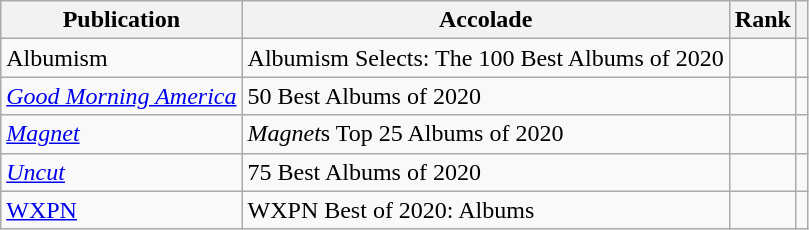<table class="wikitable sortable plainrowheaders">
<tr>
<th scope="col">Publication</th>
<th scope="col">Accolade</th>
<th scope="col">Rank</th>
<th scope="col" class="unsortable"></th>
</tr>
<tr>
<td>Albumism</td>
<td>Albumism Selects: The 100 Best Albums of 2020</td>
<td></td>
<td></td>
</tr>
<tr>
<td><em><a href='#'>Good Morning America</a></em></td>
<td>50 Best Albums of 2020</td>
<td></td>
<td></td>
</tr>
<tr>
<td><em><a href='#'>Magnet</a></em></td>
<td><em>Magnet</em>s Top 25 Albums of 2020</td>
<td></td>
<td></td>
</tr>
<tr>
<td><em><a href='#'>Uncut</a></em></td>
<td>75 Best Albums of 2020</td>
<td></td>
<td></td>
</tr>
<tr>
<td><a href='#'>WXPN</a></td>
<td>WXPN Best of 2020: Albums</td>
<td></td>
<td></td>
</tr>
</table>
